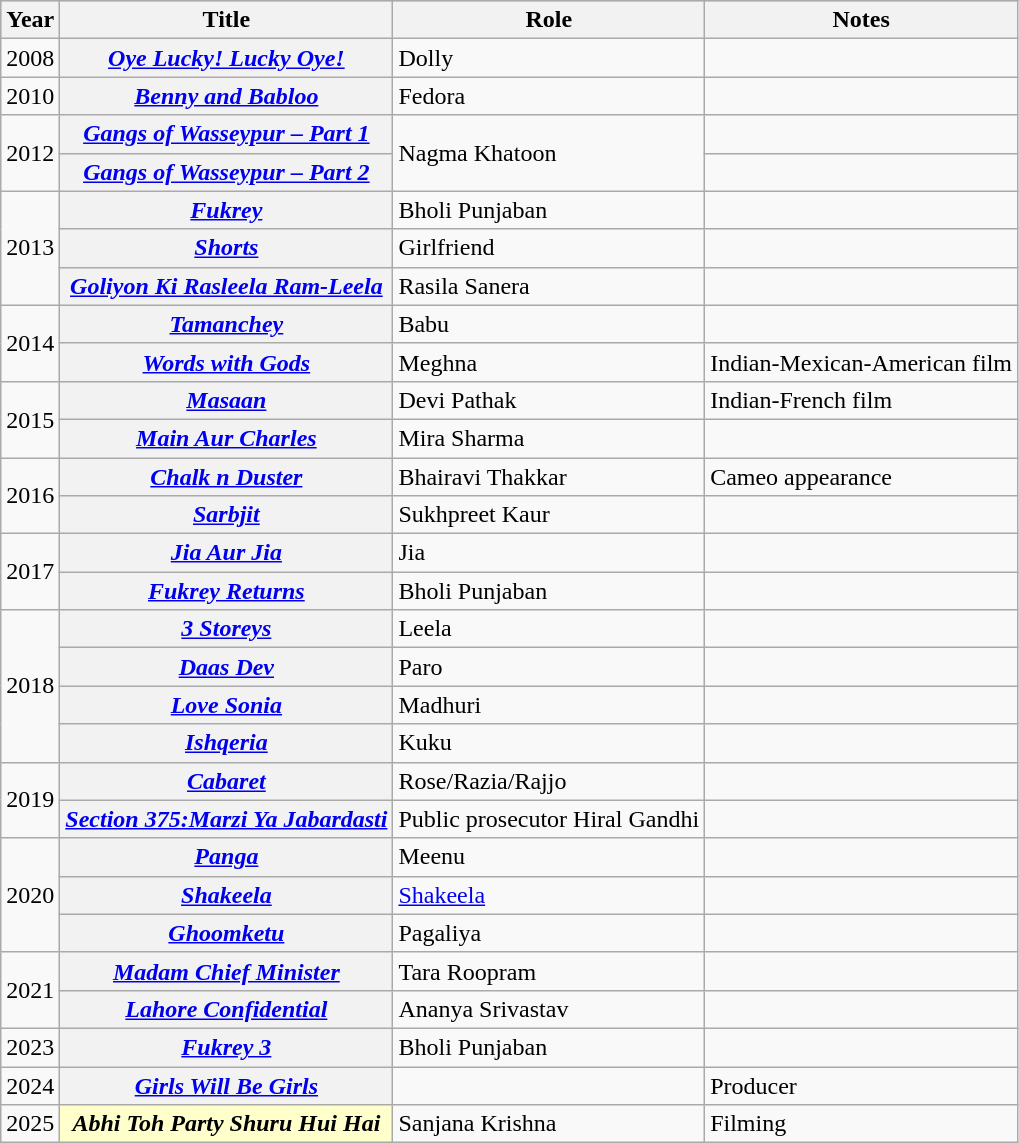<table class="wikitable sortable plainrowheaders">
<tr style="background:#ccc; text-align:center;">
<th scope="col">Year</th>
<th scope="col">Title</th>
<th scope="col">Role</th>
<th scope="col" class="unsortable">Notes</th>
</tr>
<tr>
<td>2008</td>
<th scope="row"><em><a href='#'>Oye Lucky! Lucky Oye!</a></em></th>
<td>Dolly</td>
<td></td>
</tr>
<tr>
<td>2010</td>
<th scope="row"><em><a href='#'>Benny and Babloo</a></em></th>
<td>Fedora</td>
<td></td>
</tr>
<tr>
<td rowspan="2">2012</td>
<th scope="row"><em><a href='#'>Gangs of Wasseypur – Part 1</a></em></th>
<td rowspan="2">Nagma Khatoon</td>
<td></td>
</tr>
<tr>
<th scope="row"><em><a href='#'>Gangs of Wasseypur – Part 2</a></em></th>
<td></td>
</tr>
<tr>
<td rowspan="3">2013</td>
<th scope="row"><em><a href='#'>Fukrey</a></em></th>
<td>Bholi Punjaban</td>
<td></td>
</tr>
<tr>
<th scope="row"><em><a href='#'>Shorts</a></em></th>
<td>Girlfriend</td>
<td></td>
</tr>
<tr>
<th scope="row"><em><a href='#'>Goliyon Ki Rasleela Ram-Leela</a></em></th>
<td>Rasila Sanera</td>
<td></td>
</tr>
<tr>
<td rowspan="2">2014</td>
<th scope="row"><em><a href='#'>Tamanchey</a></em></th>
<td>Babu</td>
<td></td>
</tr>
<tr>
<th scope="row"><em><a href='#'>Words with Gods</a></em></th>
<td>Meghna</td>
<td>Indian-Mexican-American film</td>
</tr>
<tr>
<td rowspan="2">2015</td>
<th scope="row"><em><a href='#'>Masaan</a></em></th>
<td>Devi Pathak</td>
<td>Indian-French film</td>
</tr>
<tr>
<th scope="row"><em><a href='#'>Main Aur Charles</a></em></th>
<td>Mira Sharma</td>
<td></td>
</tr>
<tr>
<td rowspan="2">2016</td>
<th scope="row"><em><a href='#'>Chalk n Duster</a></em></th>
<td>Bhairavi Thakkar</td>
<td>Cameo appearance</td>
</tr>
<tr>
<th scope="row"><em><a href='#'>Sarbjit</a></em></th>
<td>Sukhpreet Kaur</td>
<td></td>
</tr>
<tr>
<td rowspan="2">2017</td>
<th scope="row"><em><a href='#'>Jia Aur Jia</a></em></th>
<td>Jia</td>
<td></td>
</tr>
<tr>
<th scope="row"><em><a href='#'>Fukrey Returns</a></em></th>
<td>Bholi Punjaban</td>
<td></td>
</tr>
<tr>
<td rowspan="4">2018</td>
<th scope="row"><em><a href='#'>3 Storeys</a></em></th>
<td>Leela</td>
<td></td>
</tr>
<tr>
<th scope="row"><em><a href='#'>Daas Dev</a></em></th>
<td>Paro</td>
<td></td>
</tr>
<tr>
<th scope="row"><em><a href='#'>Love Sonia</a></em></th>
<td>Madhuri</td>
<td></td>
</tr>
<tr>
<th scope="row"><em><a href='#'>Ishqeria</a></em></th>
<td>Kuku</td>
<td></td>
</tr>
<tr>
<td rowspan="2">2019</td>
<th scope="row"><em><a href='#'>Cabaret</a></em></th>
<td>Rose/Razia/Rajjo</td>
<td></td>
</tr>
<tr>
<th scope="row"><em><a href='#'>Section 375:Marzi Ya Jabardasti</a></em></th>
<td>Public prosecutor Hiral Gandhi</td>
<td></td>
</tr>
<tr>
<td rowspan="3">2020</td>
<th scope="row"><em><a href='#'>Panga</a></em></th>
<td>Meenu</td>
<td></td>
</tr>
<tr>
<th scope="row"><em><a href='#'>Shakeela</a></em></th>
<td><a href='#'>Shakeela</a></td>
<td></td>
</tr>
<tr>
<th scope="row"><em><a href='#'>Ghoomketu</a></em></th>
<td>Pagaliya</td>
<td></td>
</tr>
<tr>
<td rowspan="2">2021</td>
<th scope="row"><em><a href='#'>Madam Chief Minister</a></em></th>
<td>Tara Roopram</td>
<td></td>
</tr>
<tr>
<th scope="row"><em><a href='#'>Lahore Confidential</a></em></th>
<td>Ananya Srivastav</td>
<td></td>
</tr>
<tr>
<td>2023</td>
<th scope="row"><em><a href='#'>Fukrey 3</a> </em></th>
<td>Bholi Punjaban</td>
<td></td>
</tr>
<tr>
<td>2024</td>
<th scope="row"><em><a href='#'>Girls Will Be Girls</a></em></th>
<td></td>
<td>Producer</td>
</tr>
<tr>
<td>2025</td>
<th scope="row" style="background:#ffc;"><em>Abhi Toh Party Shuru Hui Hai</em> </th>
<td>Sanjana Krishna</td>
<td>Filming </td>
</tr>
</table>
